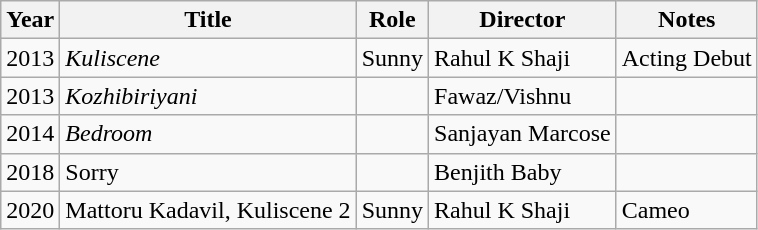<table class=wikitable>
<tr>
<th scope="col">Year</th>
<th scope="col">Title</th>
<th scope="col">Role</th>
<th scope="col">Director</th>
<th scope="col" class="unsortable">Notes</th>
</tr>
<tr>
<td>2013</td>
<td><em>Kuliscene</em></td>
<td>Sunny</td>
<td>Rahul K Shaji</td>
<td>Acting Debut</td>
</tr>
<tr>
<td>2013</td>
<td><em>Kozhibiriyani </em></td>
<td></td>
<td>Fawaz/Vishnu</td>
<td></td>
</tr>
<tr>
<td>2014</td>
<td><em>Bedroom</em></td>
<td></td>
<td>Sanjayan Marcose</td>
<td></td>
</tr>
<tr>
<td>2018</td>
<td>Sorry</td>
<td></td>
<td>Benjith Baby</td>
<td></td>
</tr>
<tr>
<td>2020</td>
<td>Mattoru Kadavil, Kuliscene 2</td>
<td>Sunny</td>
<td>Rahul K Shaji</td>
<td>Cameo</td>
</tr>
</table>
